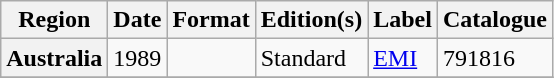<table class="wikitable plainrowheaders">
<tr>
<th scope="col">Region</th>
<th scope="col">Date</th>
<th scope="col">Format</th>
<th scope="col">Edition(s)</th>
<th scope="col">Label</th>
<th scope="col">Catalogue</th>
</tr>
<tr>
<th scope="row" rowspan="1">Australia</th>
<td>1989</td>
<td rowspan="1"></td>
<td>Standard</td>
<td><a href='#'>EMI</a></td>
<td>791816</td>
</tr>
<tr>
</tr>
</table>
